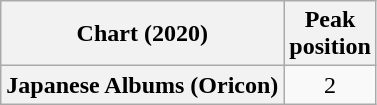<table class="wikitable sortable plainrowheaders" style="text-align:center">
<tr>
<th scope="col">Chart (2020)</th>
<th scope="col">Peak<br>position</th>
</tr>
<tr>
<th scope="row">Japanese Albums (Oricon)</th>
<td>2</td>
</tr>
</table>
